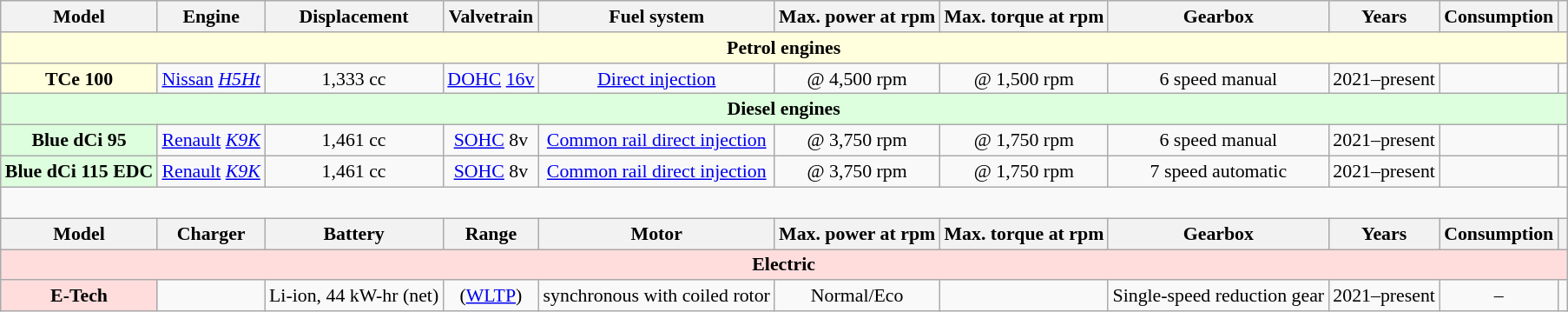<table class="wikitable" style="text-align:center; font-size:91%;">
<tr>
<th>Model</th>
<th>Engine</th>
<th>Displacement</th>
<th>Valvetrain</th>
<th>Fuel system</th>
<th>Max. power at rpm</th>
<th>Max. torque at rpm</th>
<th>Gearbox</th>
<th>Years</th>
<th>Consumption</th>
<th></th>
</tr>
<tr>
<th colspan="11" style="background:#ffd;">Petrol engines</th>
</tr>
<tr>
<th style="background:#ffd;">TCe 100</th>
<td><a href='#'>Nissan</a> <a href='#'><em>H5Ht</em></a></td>
<td>1,333 cc</td>
<td><a href='#'>DOHC</a> <a href='#'>16v</a></td>
<td><a href='#'>Direct injection</a></td>
<td> @ 4,500 rpm</td>
<td> @ 1,500 rpm</td>
<td>6 speed manual</td>
<td>2021–present</td>
<td></td>
<td></td>
</tr>
<tr>
<th colspan="11" style="background:#dfd;">Diesel engines</th>
</tr>
<tr>
<th style="background:#dfd;">Blue dCi 95</th>
<td><a href='#'>Renault</a> <a href='#'><em>K9K</em></a></td>
<td>1,461 cc</td>
<td><a href='#'>SOHC</a> 8v</td>
<td><a href='#'>Common rail direct injection</a></td>
<td> @ 3,750 rpm</td>
<td> @ 1,750 rpm</td>
<td>6 speed manual</td>
<td>2021–present</td>
<td></td>
<td></td>
</tr>
<tr>
<th style="background:#dfd">Blue dCi 115 EDC</th>
<td><a href='#'>Renault</a> <a href='#'><em>K9K</em></a></td>
<td>1,461 cc</td>
<td><a href='#'>SOHC</a> 8v</td>
<td><a href='#'>Common rail direct injection</a></td>
<td> @ 3,750 rpm</td>
<td> @ 1,750 rpm</td>
<td>7 speed automatic</td>
<td>2021–present</td>
<td></td>
<td></td>
</tr>
<tr>
<td colspan="11"> </td>
</tr>
<tr>
<th>Model</th>
<th>Charger</th>
<th>Battery</th>
<th>Range</th>
<th>Motor</th>
<th>Max. power at rpm</th>
<th>Max. torque at rpm</th>
<th>Gearbox</th>
<th>Years</th>
<th>Consumption</th>
<th></th>
</tr>
<tr>
<th colspan="11" style="background:#fdd;">Electric</th>
</tr>
<tr>
<th style="background:#fdd;">E-Tech</th>
<td></td>
<td>Li-ion, 44 kW-hr (net)</td>
<td> (<a href='#'>WLTP</a>)</td>
<td>synchronous with coiled rotor</td>
<td> Normal/Eco</td>
<td></td>
<td>Single-speed reduction gear</td>
<td>2021–present</td>
<td>–</td>
<td></td>
</tr>
</table>
